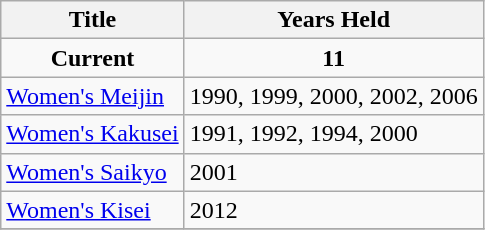<table class="wikitable">
<tr>
<th>Title</th>
<th>Years Held</th>
</tr>
<tr>
<td align="center"><strong>Current</strong></td>
<td align="center"><strong>11</strong></td>
</tr>
<tr>
<td> <a href='#'>Women's Meijin</a></td>
<td>1990, 1999, 2000, 2002, 2006</td>
</tr>
<tr>
<td> <a href='#'>Women's Kakusei</a></td>
<td>1991, 1992, 1994, 2000</td>
</tr>
<tr>
<td> <a href='#'>Women's Saikyo</a></td>
<td>2001</td>
</tr>
<tr>
<td> <a href='#'>Women's Kisei</a></td>
<td>2012</td>
</tr>
<tr>
</tr>
</table>
